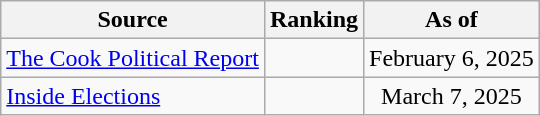<table class="wikitable" style="text-align:center">
<tr>
<th>Source</th>
<th>Ranking</th>
<th>As of</th>
</tr>
<tr>
<td align=left><a href='#'>The Cook Political Report</a></td>
<td></td>
<td>February 6, 2025</td>
</tr>
<tr>
<td align=left><a href='#'>Inside Elections</a></td>
<td></td>
<td>March 7, 2025</td>
</tr>
</table>
